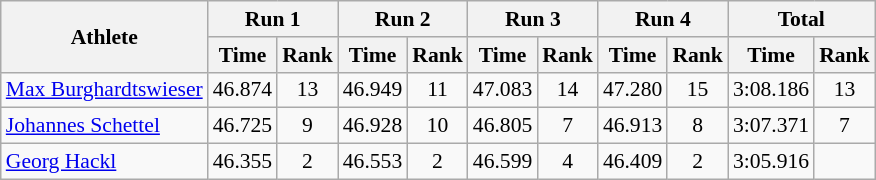<table class="wikitable" border="1" style="font-size:90%">
<tr>
<th rowspan="2">Athlete</th>
<th colspan="2">Run 1</th>
<th colspan="2">Run 2</th>
<th colspan="2">Run 3</th>
<th colspan="2">Run 4</th>
<th colspan="2">Total</th>
</tr>
<tr>
<th>Time</th>
<th>Rank</th>
<th>Time</th>
<th>Rank</th>
<th>Time</th>
<th>Rank</th>
<th>Time</th>
<th>Rank</th>
<th>Time</th>
<th>Rank</th>
</tr>
<tr>
<td><a href='#'>Max Burghardtswieser</a></td>
<td align="center">46.874</td>
<td align="center">13</td>
<td align="center">46.949</td>
<td align="center">11</td>
<td align="center">47.083</td>
<td align="center">14</td>
<td align="center">47.280</td>
<td align="center">15</td>
<td align="center">3:08.186</td>
<td align="center">13</td>
</tr>
<tr>
<td><a href='#'>Johannes Schettel</a></td>
<td align="center">46.725</td>
<td align="center">9</td>
<td align="center">46.928</td>
<td align="center">10</td>
<td align="center">46.805</td>
<td align="center">7</td>
<td align="center">46.913</td>
<td align="center">8</td>
<td align="center">3:07.371</td>
<td align="center">7</td>
</tr>
<tr>
<td><a href='#'>Georg Hackl</a></td>
<td align="center">46.355</td>
<td align="center">2</td>
<td align="center">46.553</td>
<td align="center">2</td>
<td align="center">46.599</td>
<td align="center">4</td>
<td align="center">46.409</td>
<td align="center">2</td>
<td align="center">3:05.916</td>
<td align="center"></td>
</tr>
</table>
